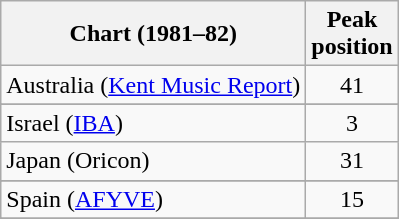<table class="wikitable sortable">
<tr>
<th>Chart (1981–82)</th>
<th>Peak<br>position</th>
</tr>
<tr>
<td>Australia (<a href='#'>Kent Music Report</a>)</td>
<td align="center">41</td>
</tr>
<tr>
</tr>
<tr>
</tr>
<tr>
</tr>
<tr>
</tr>
<tr>
<td>Israel (<a href='#'>IBA</a>)</td>
<td style="text-align:center;">3</td>
</tr>
<tr>
<td>Japan (Oricon)</td>
<td style="text-align:center;">31</td>
</tr>
<tr>
</tr>
<tr>
</tr>
<tr>
<td>Spain (<a href='#'>AFYVE</a>)</td>
<td style="text-align:center;">15</td>
</tr>
<tr>
</tr>
<tr>
</tr>
<tr>
</tr>
</table>
